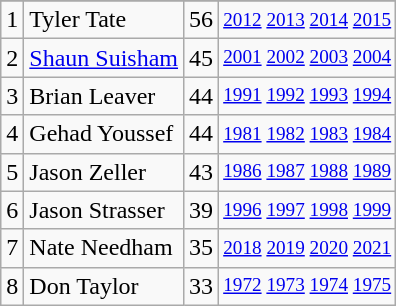<table class="wikitable">
<tr>
</tr>
<tr>
<td>1</td>
<td>Tyler Tate</td>
<td>56</td>
<td style="font-size:80%;"><a href='#'>2012</a> <a href='#'>2013</a> <a href='#'>2014</a> <a href='#'>2015</a></td>
</tr>
<tr>
<td>2</td>
<td><a href='#'>Shaun Suisham</a></td>
<td>45</td>
<td style="font-size:80%;"><a href='#'>2001</a> <a href='#'>2002</a> <a href='#'>2003</a> <a href='#'>2004</a></td>
</tr>
<tr>
<td>3</td>
<td>Brian Leaver</td>
<td>44</td>
<td style="font-size:80%;"><a href='#'>1991</a> <a href='#'>1992</a> <a href='#'>1993</a> <a href='#'>1994</a></td>
</tr>
<tr>
<td>4</td>
<td>Gehad Youssef</td>
<td>44</td>
<td style="font-size:80%;"><a href='#'>1981</a> <a href='#'>1982</a> <a href='#'>1983</a> <a href='#'>1984</a></td>
</tr>
<tr>
<td>5</td>
<td>Jason Zeller</td>
<td>43</td>
<td style="font-size:80%;"><a href='#'>1986</a> <a href='#'>1987</a> <a href='#'>1988</a> <a href='#'>1989</a></td>
</tr>
<tr>
<td>6</td>
<td>Jason Strasser</td>
<td>39</td>
<td style="font-size:80%;"><a href='#'>1996</a> <a href='#'>1997</a> <a href='#'>1998</a> <a href='#'>1999</a></td>
</tr>
<tr>
<td>7</td>
<td>Nate Needham</td>
<td>35</td>
<td style="font-size:80%;"><a href='#'>2018</a> <a href='#'>2019</a> <a href='#'>2020</a> <a href='#'>2021</a></td>
</tr>
<tr>
<td>8</td>
<td>Don Taylor</td>
<td>33</td>
<td style="font-size:80%;"><a href='#'>1972</a> <a href='#'>1973</a> <a href='#'>1974</a> <a href='#'>1975</a></td>
</tr>
</table>
